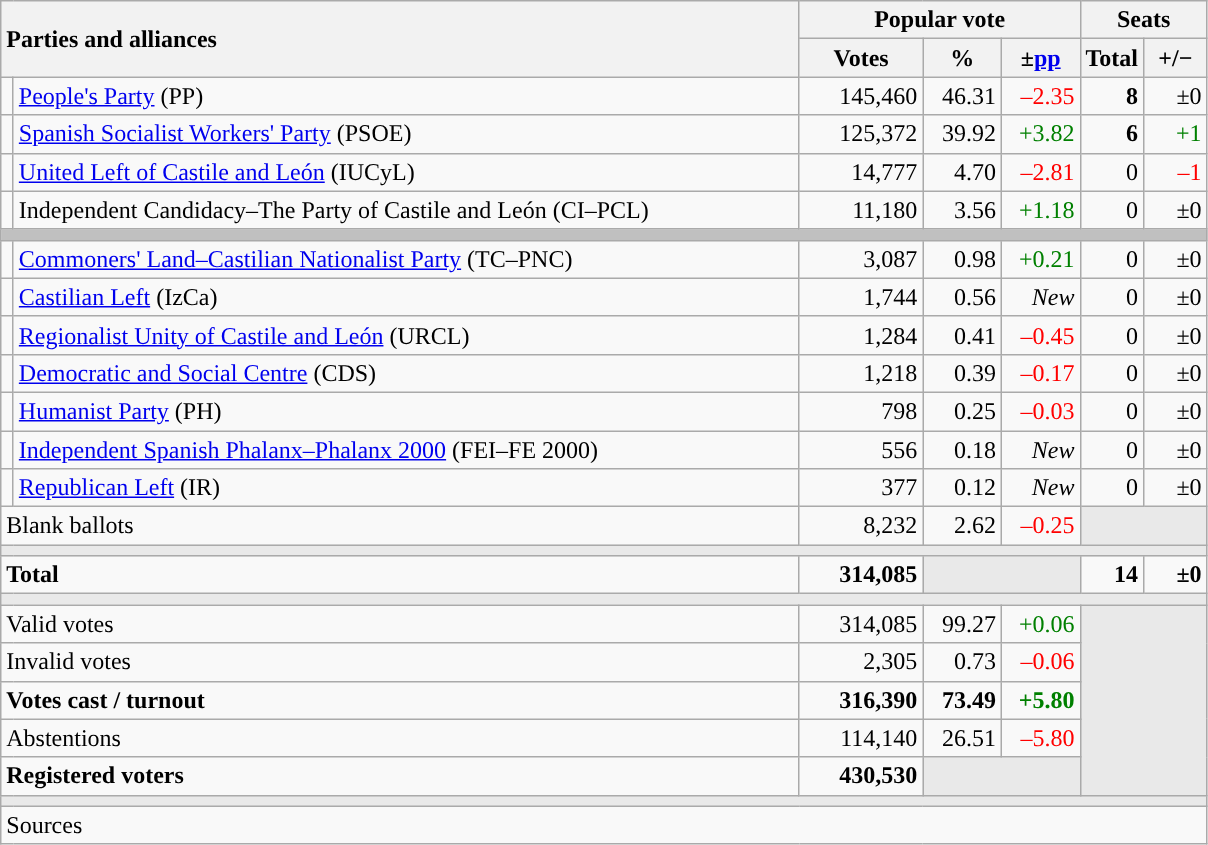<table class="wikitable" style="text-align:right;">
<tr>
<th style="text-align:left;" rowspan="2" colspan="2" width="525">Parties and alliances</th>
<th colspan="3">Popular vote</th>
<th colspan="2">Seats</th>
</tr>
<tr>
<th width="75">Votes</th>
<th width="45">%</th>
<th width="45">±<a href='#'>pp</a></th>
<th width="35">Total</th>
<th width="35">+/−</th>
</tr>
<tr>
<td width="1" style="color:inherit;background:"></td>
<td align="left"><a href='#'>People's Party</a> (PP)</td>
<td>145,460</td>
<td>46.31</td>
<td style="color:red;">–2.35</td>
<td><strong>8</strong></td>
<td>±0</td>
</tr>
<tr>
<td style="color:inherit;background:"></td>
<td align="left"><a href='#'>Spanish Socialist Workers' Party</a> (PSOE)</td>
<td>125,372</td>
<td>39.92</td>
<td style="color:green;">+3.82</td>
<td><strong>6</strong></td>
<td style="color:green;">+1</td>
</tr>
<tr>
<td style="color:inherit;background:"></td>
<td align="left"><a href='#'>United Left of Castile and León</a> (IUCyL)</td>
<td>14,777</td>
<td>4.70</td>
<td style="color:red;">–2.81</td>
<td>0</td>
<td style="color:red;">–1</td>
</tr>
<tr>
<td style="color:inherit;background:"></td>
<td align="left">Independent Candidacy–The Party of Castile and León (CI–PCL)</td>
<td>11,180</td>
<td>3.56</td>
<td style="color:green;">+1.18</td>
<td>0</td>
<td>±0</td>
</tr>
<tr>
<td colspan="7" bgcolor="#C0C0C0"></td>
</tr>
<tr>
<td style="color:inherit;background:"></td>
<td align="left"><a href='#'>Commoners' Land–Castilian Nationalist Party</a> (TC–PNC)</td>
<td>3,087</td>
<td>0.98</td>
<td style="color:green;">+0.21</td>
<td>0</td>
<td>±0</td>
</tr>
<tr>
<td style="color:inherit;background:"></td>
<td align="left"><a href='#'>Castilian Left</a> (IzCa)</td>
<td>1,744</td>
<td>0.56</td>
<td><em>New</em></td>
<td>0</td>
<td>±0</td>
</tr>
<tr>
<td style="color:inherit;background:"></td>
<td align="left"><a href='#'>Regionalist Unity of Castile and León</a> (URCL)</td>
<td>1,284</td>
<td>0.41</td>
<td style="color:red;">–0.45</td>
<td>0</td>
<td>±0</td>
</tr>
<tr>
<td style="color:inherit;background:"></td>
<td align="left"><a href='#'>Democratic and Social Centre</a> (CDS)</td>
<td>1,218</td>
<td>0.39</td>
<td style="color:red;">–0.17</td>
<td>0</td>
<td>±0</td>
</tr>
<tr>
<td style="color:inherit;background:"></td>
<td align="left"><a href='#'>Humanist Party</a> (PH)</td>
<td>798</td>
<td>0.25</td>
<td style="color:red;">–0.03</td>
<td>0</td>
<td>±0</td>
</tr>
<tr>
<td style="color:inherit;background:"></td>
<td align="left"><a href='#'>Independent Spanish Phalanx–Phalanx 2000</a> (FEI–FE 2000)</td>
<td>556</td>
<td>0.18</td>
<td><em>New</em></td>
<td>0</td>
<td>±0</td>
</tr>
<tr>
<td style="color:inherit;background:"></td>
<td align="left"><a href='#'>Republican Left</a> (IR)</td>
<td>377</td>
<td>0.12</td>
<td><em>New</em></td>
<td>0</td>
<td>±0</td>
</tr>
<tr>
<td align="left" colspan="2">Blank ballots</td>
<td>8,232</td>
<td>2.62</td>
<td style="color:red;">–0.25</td>
<td bgcolor="#E9E9E9" colspan="2"></td>
</tr>
<tr>
<td colspan="7" bgcolor="#E9E9E9"></td>
</tr>
<tr style="font-weight:bold;">
<td align="left" colspan="2">Total</td>
<td>314,085</td>
<td bgcolor="#E9E9E9" colspan="2"></td>
<td>14</td>
<td>±0</td>
</tr>
<tr>
<td colspan="7" bgcolor="#E9E9E9"></td>
</tr>
<tr>
<td align="left" colspan="2">Valid votes</td>
<td>314,085</td>
<td>99.27</td>
<td style="color:green;">+0.06</td>
<td bgcolor="#E9E9E9" colspan="2" rowspan="5"></td>
</tr>
<tr>
<td align="left" colspan="2">Invalid votes</td>
<td>2,305</td>
<td>0.73</td>
<td style="color:red;">–0.06</td>
</tr>
<tr style="font-weight:bold;">
<td align="left" colspan="2">Votes cast / turnout</td>
<td>316,390</td>
<td>73.49</td>
<td style="color:green;">+5.80</td>
</tr>
<tr>
<td align="left" colspan="2">Abstentions</td>
<td>114,140</td>
<td>26.51</td>
<td style="color:red;">–5.80</td>
</tr>
<tr style="font-weight:bold;">
<td align="left" colspan="2">Registered voters</td>
<td>430,530</td>
<td bgcolor="#E9E9E9" colspan="2"></td>
</tr>
<tr>
<td colspan="7" bgcolor="#E9E9E9"></td>
</tr>
<tr>
<td align="left" colspan="7">Sources</td>
</tr>
</table>
